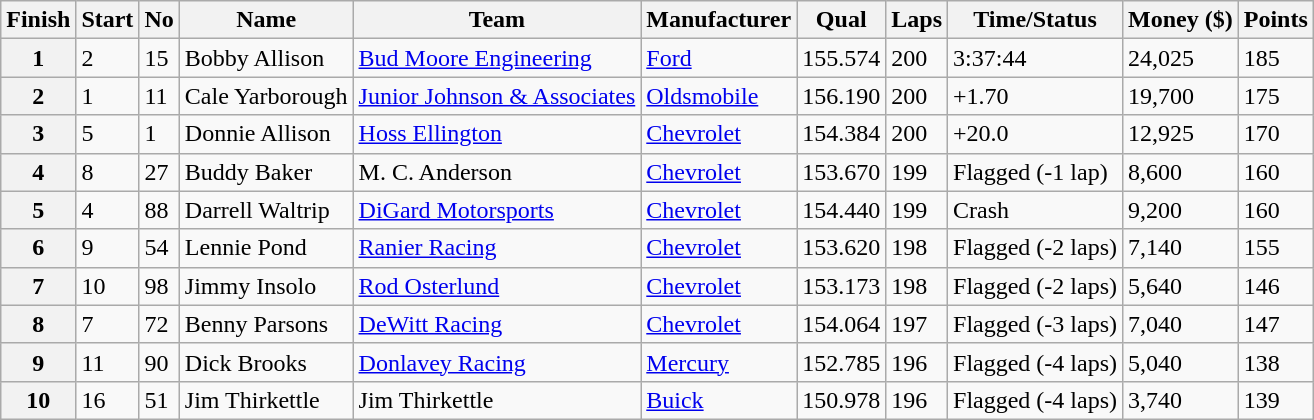<table class="wikitable">
<tr>
<th>Finish</th>
<th>Start</th>
<th>No</th>
<th>Name</th>
<th>Team</th>
<th>Manufacturer</th>
<th>Qual</th>
<th>Laps</th>
<th>Time/Status</th>
<th>Money ($)</th>
<th>Points</th>
</tr>
<tr>
<th>1</th>
<td>2</td>
<td>15</td>
<td> Bobby Allison <strong></strong></td>
<td><a href='#'>Bud Moore Engineering</a></td>
<td><a href='#'>Ford</a></td>
<td>155.574</td>
<td>200</td>
<td>3:37:44</td>
<td>24,025</td>
<td>185</td>
</tr>
<tr>
<th>2</th>
<td>1</td>
<td>11</td>
<td> Cale Yarborough</td>
<td><a href='#'>Junior Johnson & Associates</a></td>
<td><a href='#'>Oldsmobile</a></td>
<td>156.190</td>
<td>200</td>
<td>+1.70</td>
<td>19,700</td>
<td>175</td>
</tr>
<tr>
<th>3</th>
<td>5</td>
<td>1</td>
<td> Donnie Allison</td>
<td><a href='#'>Hoss Ellington</a></td>
<td><a href='#'>Chevrolet</a></td>
<td>154.384</td>
<td>200</td>
<td>+20.0</td>
<td>12,925</td>
<td>170</td>
</tr>
<tr>
<th>4</th>
<td>8</td>
<td>27</td>
<td> Buddy Baker</td>
<td>M. C. Anderson</td>
<td><a href='#'>Chevrolet</a></td>
<td>153.670</td>
<td>199</td>
<td>Flagged (-1 lap)</td>
<td>8,600</td>
<td>160</td>
</tr>
<tr>
<th>5</th>
<td>4</td>
<td>88</td>
<td> Darrell Waltrip</td>
<td><a href='#'>DiGard Motorsports</a></td>
<td><a href='#'>Chevrolet</a></td>
<td>154.440</td>
<td>199</td>
<td>Crash</td>
<td>9,200</td>
<td>160</td>
</tr>
<tr>
<th>6</th>
<td>9</td>
<td>54</td>
<td> Lennie Pond</td>
<td><a href='#'>Ranier Racing</a></td>
<td><a href='#'>Chevrolet</a></td>
<td>153.620</td>
<td>198</td>
<td>Flagged (-2 laps)</td>
<td>7,140</td>
<td>155</td>
</tr>
<tr>
<th>7</th>
<td>10</td>
<td>98</td>
<td> Jimmy Insolo</td>
<td><a href='#'>Rod Osterlund</a></td>
<td><a href='#'>Chevrolet</a></td>
<td>153.173</td>
<td>198</td>
<td>Flagged (-2 laps)</td>
<td>5,640</td>
<td>146</td>
</tr>
<tr>
<th>8</th>
<td>7</td>
<td>72</td>
<td> Benny Parsons</td>
<td><a href='#'>DeWitt Racing</a></td>
<td><a href='#'>Chevrolet</a></td>
<td>154.064</td>
<td>197</td>
<td>Flagged (-3 laps)</td>
<td>7,040</td>
<td>147</td>
</tr>
<tr>
<th>9</th>
<td>11</td>
<td>90</td>
<td> Dick Brooks</td>
<td><a href='#'>Donlavey Racing</a></td>
<td><a href='#'>Mercury</a></td>
<td>152.785</td>
<td>196</td>
<td>Flagged (-4 laps)</td>
<td>5,040</td>
<td>138</td>
</tr>
<tr>
<th>10</th>
<td>16</td>
<td>51</td>
<td> Jim Thirkettle</td>
<td>Jim Thirkettle</td>
<td><a href='#'>Buick</a></td>
<td>150.978</td>
<td>196</td>
<td>Flagged (-4 laps)</td>
<td>3,740</td>
<td>139</td>
</tr>
</table>
